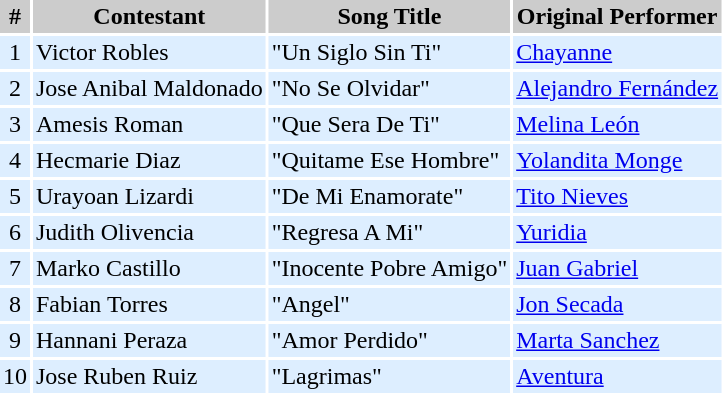<table cellpadding=2 cellspacing=2>
<tr bgcolor=#cccccc>
<th>#</th>
<th>Contestant</th>
<th>Song Title</th>
<th>Original Performer</th>
</tr>
<tr bgcolor=#DDEEFF>
<td align=center>1</td>
<td>Victor Robles</td>
<td>"Un Siglo Sin Ti"</td>
<td><a href='#'>Chayanne</a></td>
</tr>
<tr bgcolor=#DDEEFF>
<td align=center>2</td>
<td>Jose Anibal Maldonado</td>
<td>"No Se Olvidar"</td>
<td><a href='#'>Alejandro Fernández</a></td>
</tr>
<tr bgcolor=#DDEEFF>
<td align=center>3</td>
<td>Amesis Roman</td>
<td>"Que Sera De Ti"</td>
<td><a href='#'>Melina León</a></td>
</tr>
<tr bgcolor=#DDEEFF>
<td align=center>4</td>
<td>Hecmarie Diaz</td>
<td>"Quitame Ese Hombre"</td>
<td><a href='#'>Yolandita Monge</a></td>
</tr>
<tr bgcolor=#DDEEFF>
<td align=center>5</td>
<td>Urayoan Lizardi</td>
<td>"De Mi Enamorate"</td>
<td><a href='#'>Tito Nieves</a></td>
</tr>
<tr bgcolor=#DDEEFF>
<td align=center>6</td>
<td>Judith Olivencia</td>
<td>"Regresa A Mi"</td>
<td><a href='#'>Yuridia</a></td>
</tr>
<tr bgcolor=#DDEEFF>
<td align=center>7</td>
<td>Marko Castillo</td>
<td>"Inocente Pobre Amigo"</td>
<td><a href='#'>Juan Gabriel</a></td>
</tr>
<tr bgcolor=#DDEEFF>
<td align=center>8</td>
<td>Fabian Torres</td>
<td>"Angel"</td>
<td><a href='#'>Jon Secada</a></td>
</tr>
<tr bgcolor=#DDEEFF>
<td align=center>9</td>
<td>Hannani Peraza</td>
<td>"Amor Perdido"</td>
<td><a href='#'>Marta Sanchez</a></td>
</tr>
<tr bgcolor=#DDEEFF>
<td align=center>10</td>
<td>Jose Ruben Ruiz</td>
<td>"Lagrimas"</td>
<td><a href='#'>Aventura</a></td>
</tr>
<tr bgcolor=#DDEEFF>
</tr>
</table>
